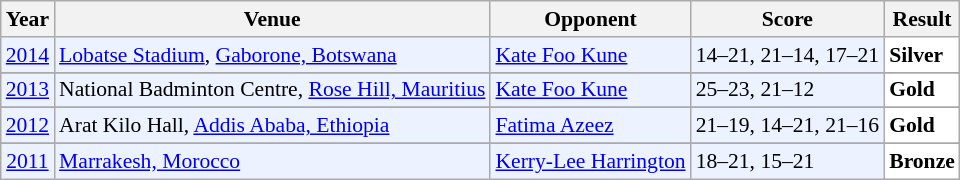<table class="sortable wikitable" style="font-size: 90%;">
<tr>
<th>Year</th>
<th>Venue</th>
<th>Opponent</th>
<th>Score</th>
<th>Result</th>
</tr>
<tr style="background:#ECF2FF">
<td align="center"><a href='#'>2014</a></td>
<td align="left"><a href='#'>Lobatse Stadium</a>, <a href='#'>Gaborone, Botswana</a></td>
<td align="left"> <a href='#'>Kate Foo Kune</a></td>
<td align="left">14–21, 21–14, 17–21</td>
<td style="text-align:left; background:white"> <strong>Silver</strong></td>
</tr>
<tr>
</tr>
<tr style="background:#ECF2FF">
<td align="center"><a href='#'>2013</a></td>
<td align="left">National Badminton Centre, <a href='#'>Rose Hill, Mauritius</a></td>
<td align="left"> <a href='#'>Kate Foo Kune</a></td>
<td align="left">25–23, 21–12</td>
<td style="text-align:left; background:white"> <strong>Gold</strong></td>
</tr>
<tr>
</tr>
<tr style="background:#ECF2FF">
<td align="center"><a href='#'>2012</a></td>
<td align="left">Arat Kilo Hall, <a href='#'>Addis Ababa, Ethiopia</a></td>
<td align="left"> <a href='#'>Fatima Azeez</a></td>
<td align="left">21–19, 14–21, 21–16</td>
<td style="text-align:left; background:white"> <strong>Gold</strong></td>
</tr>
<tr>
</tr>
<tr style="background:#ECF2FF">
<td align="center"><a href='#'>2011</a></td>
<td align="left"><a href='#'>Marrakesh, Morocco</a></td>
<td align="left"> <a href='#'>Kerry-Lee Harrington</a></td>
<td align="left">18–21, 15–21</td>
<td style="text-align:left; background:white"> <strong>Bronze</strong></td>
</tr>
</table>
